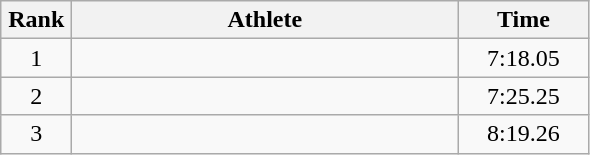<table class=wikitable style="text-align:center">
<tr>
<th width=40>Rank</th>
<th width=250>Athlete</th>
<th width=80>Time</th>
</tr>
<tr>
<td>1</td>
<td align=left></td>
<td>7:18.05</td>
</tr>
<tr>
<td>2</td>
<td align=left></td>
<td>7:25.25</td>
</tr>
<tr>
<td>3</td>
<td align=left></td>
<td>8:19.26</td>
</tr>
</table>
